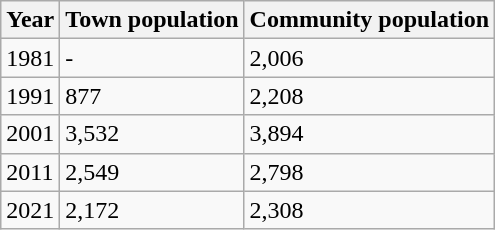<table class=wikitable>
<tr>
<th>Year</th>
<th>Town population</th>
<th>Community population</th>
</tr>
<tr>
<td>1981</td>
<td>-</td>
<td>2,006</td>
</tr>
<tr>
<td>1991</td>
<td>877</td>
<td>2,208</td>
</tr>
<tr>
<td>2001</td>
<td>3,532</td>
<td>3,894</td>
</tr>
<tr>
<td>2011</td>
<td>2,549</td>
<td>2,798</td>
</tr>
<tr>
<td>2021</td>
<td>2,172</td>
<td>2,308</td>
</tr>
</table>
